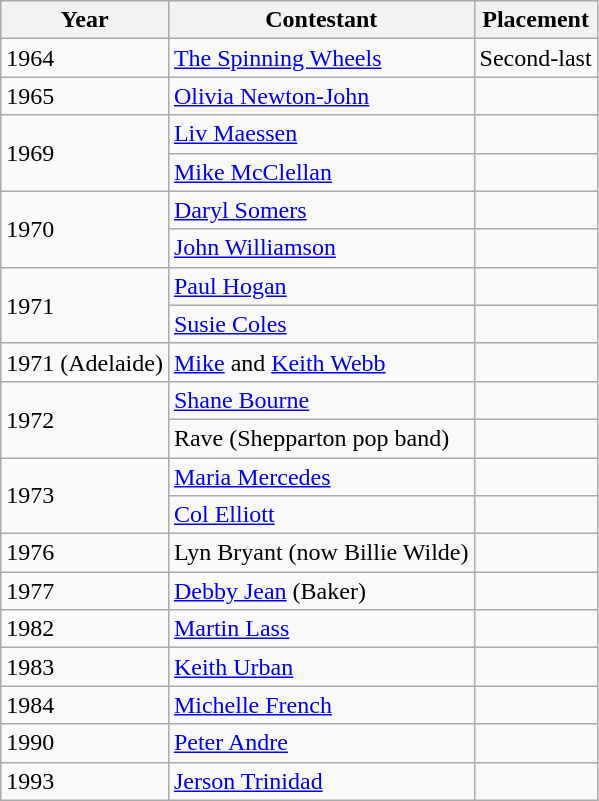<table class="wikitable">
<tr>
<th>Year</th>
<th>Contestant</th>
<th>Placement</th>
</tr>
<tr>
<td>1964</td>
<td><a href='#'>The Spinning Wheels</a></td>
<td style="text-align: center">Second-last</td>
</tr>
<tr>
<td>1965</td>
<td><a href='#'>Olivia Newton-John</a></td>
<td></td>
</tr>
<tr>
<td rowspan="2">1969</td>
<td><a href='#'>Liv Maessen</a></td>
<td></td>
</tr>
<tr>
<td><a href='#'>Mike McClellan</a></td>
<td></td>
</tr>
<tr>
<td rowspan="2">1970</td>
<td><a href='#'>Daryl Somers</a></td>
<td></td>
</tr>
<tr>
<td><a href='#'>John Williamson</a></td>
<td></td>
</tr>
<tr>
<td rowspan="2">1971</td>
<td><a href='#'>Paul Hogan</a></td>
<td></td>
</tr>
<tr>
<td><a href='#'>Susie Coles</a></td>
<td></td>
</tr>
<tr>
<td>1971 (Adelaide)</td>
<td><a href='#'>Mike</a> and <a href='#'>Keith Webb</a></td>
<td></td>
</tr>
<tr>
<td rowspan="2">1972</td>
<td><a href='#'>Shane Bourne</a></td>
<td></td>
</tr>
<tr>
<td>Rave (Shepparton pop band)</td>
<td></td>
</tr>
<tr>
<td rowspan="2">1973</td>
<td><a href='#'>Maria Mercedes</a></td>
<td></td>
</tr>
<tr>
<td><a href='#'>Col Elliott</a></td>
<td></td>
</tr>
<tr>
<td>1976</td>
<td>Lyn Bryant (now Billie Wilde)</td>
<td></td>
</tr>
<tr>
<td>1977</td>
<td><a href='#'>Debby Jean</a> (Baker)</td>
<td></td>
</tr>
<tr>
<td>1982</td>
<td><a href='#'>Martin Lass</a></td>
<td></td>
</tr>
<tr>
<td>1983</td>
<td><a href='#'>Keith Urban</a></td>
<td></td>
</tr>
<tr>
<td>1984</td>
<td><a href='#'>Michelle French</a></td>
<td></td>
</tr>
<tr>
<td>1990</td>
<td><a href='#'>Peter Andre</a></td>
<td></td>
</tr>
<tr>
<td>1993</td>
<td><a href='#'>Jerson Trinidad</a></td>
<td></td>
</tr>
</table>
